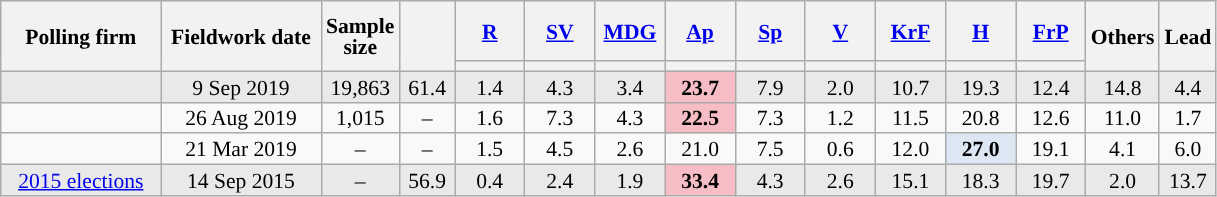<table class="wikitable sortable" style="text-align:center;font-size:90%;line-height:14px;">
<tr style="height:40px;">
<th style="width:100px;" rowspan="2">Polling firm</th>
<th style="width:100px;" rowspan="2">Fieldwork date</th>
<th style="width:35px;" rowspan="2">Sample<br>size</th>
<th style="width:30px;" rowspan="2"></th>
<th class="unsortable" style="width:40px;"><a href='#'>R</a></th>
<th class="unsortable" style="width:40px;"><a href='#'>SV</a></th>
<th class="unsortable" style="width:40px;"><a href='#'>MDG</a></th>
<th class="unsortable" style="width:40px;"><a href='#'>Ap</a></th>
<th class="unsortable" style="width:40px;"><a href='#'>Sp</a></th>
<th class="unsortable" style="width:40px;"><a href='#'>V</a></th>
<th class="unsortable" style="width:40px;"><a href='#'>KrF</a></th>
<th class="unsortable" style="width:40px;"><a href='#'>H</a></th>
<th class="unsortable" style="width:40px;"><a href='#'>FrP</a></th>
<th class="unsortable" style="width:30px;" rowspan="2">Others</th>
<th style="width:30px;" rowspan="2">Lead</th>
</tr>
<tr>
<th style="background:"></th>
<th style="background:"></th>
<th style="background:"></th>
<th style="background:"></th>
<th style="background:"></th>
<th style="background:"></th>
<th style="background:"></th>
<th style="background:"></th>
<th style="background:"></th>
</tr>
<tr style="background:#E9E9E9;">
<td></td>
<td data-sort-value="2019-09-09">9 Sep 2019</td>
<td>19,863</td>
<td>61.4</td>
<td>1.4</td>
<td>4.3</td>
<td>3.4</td>
<td style="background:#F7BDC5;"><strong>23.7</strong></td>
<td>7.9</td>
<td>2.0</td>
<td>10.7</td>
<td>19.3</td>
<td>12.4</td>
<td>14.8</td>
<td style="background:">4.4</td>
</tr>
<tr>
<td></td>
<td data-sort-value="2019-08-28">26 Aug 2019</td>
<td>1,015</td>
<td>–</td>
<td>1.6</td>
<td>7.3</td>
<td>4.3</td>
<td style="background:#F7BDC5;"><strong>22.5</strong></td>
<td>7.3</td>
<td>1.2</td>
<td>11.5</td>
<td>20.8</td>
<td>12.6</td>
<td>11.0</td>
<td style="background:">1.7</td>
</tr>
<tr>
<td></td>
<td data-sort-value="2019-03-21">21 Mar 2019</td>
<td>–</td>
<td>–</td>
<td>1.5</td>
<td>4.5</td>
<td>2.6</td>
<td>21.0</td>
<td>7.5</td>
<td>0.6</td>
<td>12.0</td>
<td style="background:#DCE7F3;"><strong>27.0</strong></td>
<td>19.1</td>
<td>4.1</td>
<td style="background:">6.0</td>
</tr>
<tr style="background:#E9E9E9;">
<td><a href='#'>2015 elections</a></td>
<td data-sort-value="2015-09-14">14 Sep 2015</td>
<td>–</td>
<td>56.9</td>
<td>0.4</td>
<td>2.4</td>
<td>1.9</td>
<td style="background:#F7BDC5;"><strong>33.4</strong></td>
<td>4.3</td>
<td>2.6</td>
<td>15.1</td>
<td>18.3</td>
<td>19.7</td>
<td>2.0</td>
<td style="background:">13.7</td>
</tr>
</table>
